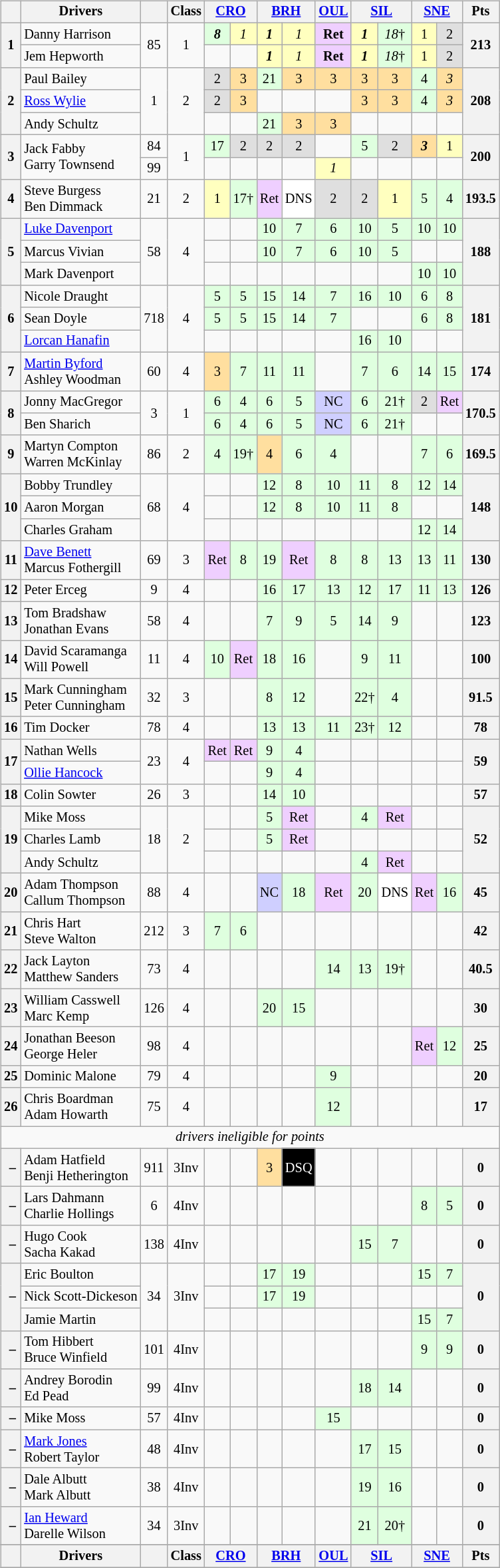<table>
<tr valign="top">
<td><br><table class="wikitable" style="font-size: 85%; text-align:center;">
<tr valign="top">
<th valign="middle"></th>
<th valign="middle">Drivers</th>
<th valign="middle"></th>
<th valign="middle">Class</th>
<th colspan="2"><a href='#'>CRO</a></th>
<th colspan="2"><a href='#'>BRH</a></th>
<th><a href='#'>OUL</a></th>
<th colspan="2"><a href='#'>SIL</a></th>
<th colspan="2"><a href='#'>SNE</a></th>
<th valign=middle>Pts</th>
</tr>
<tr>
<th rowspan=2>1</th>
<td align=left> Danny Harrison</td>
<td rowspan=2>85</td>
<td rowspan=2>1</td>
<td style="background:#dfffdf;"><strong><em>8</em></strong></td>
<td style="background:#ffffbf;"><em>1</em></td>
<td style="background:#ffffbf;"><strong><em>1</em></strong></td>
<td style="background:#ffffbf;"><em>1</em></td>
<td style="background:#efcfff;"><strong>Ret</strong></td>
<td style="background:#ffffbf;"><strong><em>1</em></strong></td>
<td style="background:#dfffdf;"><em>18</em>†</td>
<td style="background:#ffffbf;">1</td>
<td style="background:#dfdfdf;">2</td>
<th rowspan=2>213</th>
</tr>
<tr>
<td align=left> Jem Hepworth</td>
<td></td>
<td></td>
<td style="background:#ffffbf;"><strong><em>1</em></strong></td>
<td style="background:#ffffbf;"><em>1</em></td>
<td style="background:#efcfff;"><strong>Ret</strong></td>
<td style="background:#ffffbf;"><strong><em>1</em></strong></td>
<td style="background:#dfffdf;"><em>18</em>†</td>
<td style="background:#ffffbf;">1</td>
<td style="background:#dfdfdf;">2</td>
</tr>
<tr>
<th rowspan=3>2</th>
<td align=left> Paul Bailey</td>
<td rowspan=3>1</td>
<td rowspan=3>2</td>
<td style="background:#dfdfdf;">2</td>
<td style="background:#ffdf9f;">3</td>
<td style="background:#dfffdf;">21</td>
<td style="background:#ffdf9f;">3</td>
<td style="background:#ffdf9f;">3</td>
<td style="background:#ffdf9f;">3</td>
<td style="background:#ffdf9f;">3</td>
<td style="background:#dfffdf;">4</td>
<td style="background:#ffdf9f;"><em>3</em></td>
<th rowspan=3>208</th>
</tr>
<tr>
<td align=left> <a href='#'>Ross Wylie</a></td>
<td style="background:#dfdfdf;">2</td>
<td style="background:#ffdf9f;">3</td>
<td></td>
<td></td>
<td></td>
<td style="background:#ffdf9f;">3</td>
<td style="background:#ffdf9f;">3</td>
<td style="background:#dfffdf;">4</td>
<td style="background:#ffdf9f;"><em>3</em></td>
</tr>
<tr>
<td align=left> Andy Schultz</td>
<td></td>
<td></td>
<td style="background:#dfffdf;">21</td>
<td style="background:#ffdf9f;">3</td>
<td style="background:#ffdf9f;">3</td>
<td></td>
<td></td>
<td></td>
<td></td>
</tr>
<tr>
<th rowspan=2>3</th>
<td rowspan=2 align=left> Jack Fabby<br> Garry Townsend</td>
<td>84</td>
<td rowspan=2>1</td>
<td style="background:#dfffdf;">17</td>
<td style="background:#dfdfdf;">2</td>
<td style="background:#dfdfdf;">2</td>
<td style="background:#dfdfdf;">2</td>
<td></td>
<td style="background:#dfffdf;">5</td>
<td style="background:#dfdfdf;">2</td>
<td style="background:#ffdf9f;"><strong><em>3</em></strong></td>
<td style="background:#ffffbf;">1</td>
<th rowspan=2>200</th>
</tr>
<tr>
<td>99</td>
<td></td>
<td></td>
<td></td>
<td></td>
<td style="background:#ffffbf;"><em>1</em></td>
<td></td>
<td></td>
<td></td>
<td></td>
</tr>
<tr>
<th>4</th>
<td align=left> Steve Burgess<br> Ben Dimmack</td>
<td>21</td>
<td>2</td>
<td style="background:#ffffbf;">1</td>
<td style="background:#dfffdf;">17†</td>
<td style="background:#efcfff;">Ret</td>
<td style="background:#ffffff;">DNS</td>
<td style="background:#dfdfdf;">2</td>
<td style="background:#dfdfdf;">2</td>
<td style="background:#ffffbf;">1</td>
<td style="background:#dfffdf;">5</td>
<td style="background:#dfffdf;">4</td>
<th>193.5</th>
</tr>
<tr>
<th rowspan=3>5</th>
<td align=left> <a href='#'>Luke Davenport</a></td>
<td rowspan=3>58</td>
<td rowspan=3>4</td>
<td></td>
<td></td>
<td style="background:#dfffdf;">10</td>
<td style="background:#dfffdf;">7</td>
<td style="background:#dfffdf;">6</td>
<td style="background:#dfffdf;">10</td>
<td style="background:#dfffdf;">5</td>
<td style="background:#dfffdf;">10</td>
<td style="background:#dfffdf;">10</td>
<th rowspan=3>188</th>
</tr>
<tr>
<td align=left> Marcus Vivian</td>
<td></td>
<td></td>
<td style="background:#dfffdf;">10</td>
<td style="background:#dfffdf;">7</td>
<td style="background:#dfffdf;">6</td>
<td style="background:#dfffdf;">10</td>
<td style="background:#dfffdf;">5</td>
<td></td>
<td></td>
</tr>
<tr>
<td align=left> Mark Davenport</td>
<td></td>
<td></td>
<td></td>
<td></td>
<td></td>
<td></td>
<td></td>
<td style="background:#dfffdf;">10</td>
<td style="background:#dfffdf;">10</td>
</tr>
<tr>
<th rowspan=3>6</th>
<td align=left> Nicole Draught</td>
<td rowspan=3>718</td>
<td rowspan=3>4</td>
<td style="background:#dfffdf;">5</td>
<td style="background:#dfffdf;">5</td>
<td style="background:#dfffdf;">15</td>
<td style="background:#dfffdf;">14</td>
<td style="background:#dfffdf;">7</td>
<td style="background:#dfffdf;">16</td>
<td style="background:#dfffdf;">10</td>
<td style="background:#dfffdf;">6</td>
<td style="background:#dfffdf;">8</td>
<th rowspan=3>181</th>
</tr>
<tr>
<td align=left> Sean Doyle</td>
<td style="background:#dfffdf;">5</td>
<td style="background:#dfffdf;">5</td>
<td style="background:#dfffdf;">15</td>
<td style="background:#dfffdf;">14</td>
<td style="background:#dfffdf;">7</td>
<td></td>
<td></td>
<td style="background:#dfffdf;">6</td>
<td style="background:#dfffdf;">8</td>
</tr>
<tr>
<td align=left> <a href='#'>Lorcan Hanafin</a></td>
<td></td>
<td></td>
<td></td>
<td></td>
<td></td>
<td style="background:#dfffdf;">16</td>
<td style="background:#dfffdf;">10</td>
<td></td>
<td></td>
</tr>
<tr>
<th>7</th>
<td align=left> <a href='#'>Martin Byford</a><br> Ashley Woodman</td>
<td>60</td>
<td>4</td>
<td style="background:#ffdf9f;">3</td>
<td style="background:#dfffdf;">7</td>
<td style="background:#dfffdf;">11</td>
<td style="background:#dfffdf;">11</td>
<td></td>
<td style="background:#dfffdf;">7</td>
<td style="background:#dfffdf;">6</td>
<td style="background:#dfffdf;">14</td>
<td style="background:#dfffdf;">15</td>
<th>174</th>
</tr>
<tr>
<th rowspan=2>8</th>
<td align=left> Jonny MacGregor</td>
<td rowspan=2>3</td>
<td rowspan=2>1</td>
<td style="background:#dfffdf;">6</td>
<td style="background:#dfffdf;">4</td>
<td style="background:#dfffdf;">6</td>
<td style="background:#dfffdf;">5</td>
<td style="background:#cfcfff;">NC</td>
<td style="background:#dfffdf;">6</td>
<td style="background:#dfffdf;">21†</td>
<td style="background:#dfdfdf;">2</td>
<td style="background:#efcfff;">Ret</td>
<th rowspan=2>170.5</th>
</tr>
<tr>
<td align=left> Ben Sharich</td>
<td style="background:#dfffdf;">6</td>
<td style="background:#dfffdf;">4</td>
<td style="background:#dfffdf;">6</td>
<td style="background:#dfffdf;">5</td>
<td style="background:#cfcfff;">NC</td>
<td style="background:#dfffdf;">6</td>
<td style="background:#dfffdf;">21†</td>
<td></td>
<td></td>
</tr>
<tr>
<th>9</th>
<td align=left> Martyn Compton<br> Warren McKinlay</td>
<td>86</td>
<td>2</td>
<td style="background:#dfffdf;">4</td>
<td style="background:#dfffdf;">19†</td>
<td style="background:#ffdf9f;">4</td>
<td style="background:#dfffdf;">6</td>
<td style="background:#dfffdf;">4</td>
<td></td>
<td></td>
<td style="background:#dfffdf;">7</td>
<td style="background:#dfffdf;">6</td>
<th>169.5</th>
</tr>
<tr>
<th rowspan=3>10</th>
<td align=left> Bobby Trundley</td>
<td rowspan=3>68</td>
<td rowspan=3>4</td>
<td></td>
<td></td>
<td style="background:#dfffdf;">12</td>
<td style="background:#dfffdf;">8</td>
<td style="background:#dfffdf;">10</td>
<td style="background:#dfffdf;">11</td>
<td style="background:#dfffdf;">8</td>
<td style="background:#dfffdf;">12</td>
<td style="background:#dfffdf;">14</td>
<th rowspan=3>148</th>
</tr>
<tr>
<td align=left> Aaron Morgan</td>
<td></td>
<td></td>
<td style="background:#dfffdf;">12</td>
<td style="background:#dfffdf;">8</td>
<td style="background:#dfffdf;">10</td>
<td style="background:#dfffdf;">11</td>
<td style="background:#dfffdf;">8</td>
<td></td>
<td></td>
</tr>
<tr>
<td align=left> Charles Graham</td>
<td></td>
<td></td>
<td></td>
<td></td>
<td></td>
<td></td>
<td></td>
<td style="background:#dfffdf;">12</td>
<td style="background:#dfffdf;">14</td>
</tr>
<tr>
<th>11</th>
<td align=left> <a href='#'>Dave Benett</a><br> Marcus Fothergill</td>
<td>69</td>
<td>3</td>
<td style="background:#efcfff;">Ret</td>
<td style="background:#dfffdf;">8</td>
<td style="background:#dfffdf;">19</td>
<td style="background:#efcfff;">Ret</td>
<td style="background:#dfffdf;">8</td>
<td style="background:#dfffdf;">8</td>
<td style="background:#dfffdf;">13</td>
<td style="background:#dfffdf;">13</td>
<td style="background:#dfffdf;">11</td>
<th>130</th>
</tr>
<tr>
<th>12</th>
<td align=left> Peter Erceg</td>
<td>9</td>
<td>4</td>
<td></td>
<td></td>
<td style="background:#dfffdf;">16</td>
<td style="background:#dfffdf;">17</td>
<td style="background:#dfffdf;">13</td>
<td style="background:#dfffdf;">12</td>
<td style="background:#dfffdf;">17</td>
<td style="background:#dfffdf;">11</td>
<td style="background:#dfffdf;">13</td>
<th>126</th>
</tr>
<tr>
<th>13</th>
<td align=left> Tom Bradshaw<br> Jonathan Evans</td>
<td>58</td>
<td>4</td>
<td></td>
<td></td>
<td style="background:#dfffdf;">7</td>
<td style="background:#dfffdf;">9</td>
<td style="background:#dfffdf;">5</td>
<td style="background:#dfffdf;">14</td>
<td style="background:#dfffdf;">9</td>
<td></td>
<td></td>
<th>123</th>
</tr>
<tr>
<th>14</th>
<td align=left> David Scaramanga<br> Will Powell</td>
<td>11</td>
<td>4</td>
<td style="background:#dfffdf;">10</td>
<td style="background:#efcfff;">Ret</td>
<td style="background:#dfffdf;">18</td>
<td style="background:#dfffdf;">16</td>
<td></td>
<td style="background:#dfffdf;">9</td>
<td style="background:#dfffdf;">11</td>
<td></td>
<td></td>
<th>100</th>
</tr>
<tr>
<th>15</th>
<td align=left> Mark Cunningham<br> Peter Cunningham</td>
<td>32</td>
<td>3</td>
<td></td>
<td></td>
<td style="background:#dfffdf;">8</td>
<td style="background:#dfffdf;">12</td>
<td></td>
<td style="background:#dfffdf;">22†</td>
<td style="background:#dfffdf;">4</td>
<td></td>
<td></td>
<th>91.5</th>
</tr>
<tr>
<th>16</th>
<td align=left> Tim Docker</td>
<td>78</td>
<td>4</td>
<td></td>
<td></td>
<td style="background:#dfffdf;">13</td>
<td style="background:#dfffdf;">13</td>
<td style="background:#dfffdf;">11</td>
<td style="background:#dfffdf;">23†</td>
<td style="background:#dfffdf;">12</td>
<td></td>
<td></td>
<th>78</th>
</tr>
<tr>
<th rowspan=2>17</th>
<td align=left> Nathan Wells</td>
<td rowspan=2>23</td>
<td rowspan=2>4</td>
<td style="background:#efcfff;">Ret</td>
<td style="background:#efcfff;">Ret</td>
<td style="background:#dfffdf;">9</td>
<td style="background:#dfffdf;">4</td>
<td></td>
<td></td>
<td></td>
<td></td>
<td></td>
<th rowspan=2>59</th>
</tr>
<tr>
<td align=left> <a href='#'>Ollie Hancock</a></td>
<td></td>
<td></td>
<td style="background:#dfffdf;">9</td>
<td style="background:#dfffdf;">4</td>
<td></td>
<td></td>
<td></td>
<td></td>
<td></td>
</tr>
<tr>
<th>18</th>
<td align=left> Colin Sowter</td>
<td>26</td>
<td>3</td>
<td></td>
<td></td>
<td style="background:#dfffdf;">14</td>
<td style="background:#dfffdf;">10</td>
<td></td>
<td></td>
<td></td>
<td></td>
<td></td>
<th>57</th>
</tr>
<tr>
<th rowspan=3>19</th>
<td align=left> Mike Moss</td>
<td rowspan=3>18</td>
<td rowspan=3>2</td>
<td></td>
<td></td>
<td style="background:#dfffdf;">5</td>
<td style="background:#efcfff;">Ret</td>
<td></td>
<td style="background:#dfffdf;">4</td>
<td style="background:#efcfff;">Ret</td>
<td></td>
<td></td>
<th rowspan=3>52</th>
</tr>
<tr>
<td align=left> Charles Lamb</td>
<td></td>
<td></td>
<td style="background:#dfffdf;">5</td>
<td style="background:#efcfff;">Ret</td>
<td></td>
<td></td>
<td></td>
<td></td>
<td></td>
</tr>
<tr>
<td align=left> Andy Schultz</td>
<td></td>
<td></td>
<td></td>
<td></td>
<td></td>
<td style="background:#dfffdf;">4</td>
<td style="background:#efcfff;">Ret</td>
<td></td>
<td></td>
</tr>
<tr>
<th>20</th>
<td align=left> Adam Thompson<br> Callum Thompson</td>
<td>88</td>
<td>4</td>
<td></td>
<td></td>
<td style="background:#cfcfff;">NC</td>
<td style="background:#dfffdf;">18</td>
<td style="background:#efcfff;">Ret</td>
<td style="background:#dfffdf;">20</td>
<td style="background:#ffffff;">DNS</td>
<td style="background:#efcfff;">Ret</td>
<td style="background:#dfffdf;">16</td>
<th>45</th>
</tr>
<tr>
<th>21</th>
<td align=left> Chris Hart<br> Steve Walton</td>
<td>212</td>
<td>3</td>
<td style="background:#dfffdf;">7</td>
<td style="background:#dfffdf;">6</td>
<td></td>
<td></td>
<td></td>
<td></td>
<td></td>
<td></td>
<td></td>
<th>42</th>
</tr>
<tr>
<th>22</th>
<td align=left> Jack Layton<br> Matthew Sanders</td>
<td>73</td>
<td>4</td>
<td></td>
<td></td>
<td></td>
<td></td>
<td style="background:#dfffdf;">14</td>
<td style="background:#dfffdf;">13</td>
<td style="background:#dfffdf;">19†</td>
<td></td>
<td></td>
<th>40.5</th>
</tr>
<tr>
<th>23</th>
<td align=left> William Casswell<br> Marc Kemp</td>
<td>126</td>
<td>4</td>
<td></td>
<td></td>
<td style="background:#dfffdf;">20</td>
<td style="background:#dfffdf;">15</td>
<td></td>
<td></td>
<td></td>
<td></td>
<td></td>
<th>30</th>
</tr>
<tr>
<th>24</th>
<td align=left> Jonathan Beeson<br> George Heler</td>
<td>98</td>
<td>4</td>
<td></td>
<td></td>
<td></td>
<td></td>
<td></td>
<td></td>
<td></td>
<td style="background:#efcfff;">Ret</td>
<td style="background:#dfffdf;">12</td>
<th>25</th>
</tr>
<tr>
<th>25</th>
<td align=left> Dominic Malone</td>
<td>79</td>
<td>4</td>
<td></td>
<td></td>
<td></td>
<td></td>
<td style="background:#dfffdf;">9</td>
<td></td>
<td></td>
<td></td>
<td></td>
<th>20</th>
</tr>
<tr>
<th>26</th>
<td align=left> Chris Boardman<br> Adam Howarth</td>
<td>75</td>
<td>4</td>
<td></td>
<td></td>
<td></td>
<td></td>
<td style="background:#dfffdf;">12</td>
<td></td>
<td></td>
<td></td>
<td></td>
<th>17</th>
</tr>
<tr>
<td colspan=17><em>drivers ineligible for points</em></td>
</tr>
<tr>
<th> –</th>
<td align=left> Adam Hatfield<br> Benji Hetherington</td>
<td>911</td>
<td>3Inv</td>
<td></td>
<td></td>
<td style="background:#ffdf9f;">3</td>
<td style="background:#000000; color:#ffffff;">DSQ</td>
<td></td>
<td></td>
<td></td>
<td></td>
<td></td>
<th>0</th>
</tr>
<tr>
<th> –</th>
<td align=left> Lars Dahmann<br> Charlie Hollings</td>
<td>6</td>
<td>4Inv</td>
<td></td>
<td></td>
<td></td>
<td></td>
<td></td>
<td></td>
<td></td>
<td style="background:#dfffdf;">8</td>
<td style="background:#dfffdf;">5</td>
<th>0</th>
</tr>
<tr>
<th> –</th>
<td align=left> Hugo Cook<br> Sacha Kakad</td>
<td>138</td>
<td>4Inv</td>
<td></td>
<td></td>
<td></td>
<td></td>
<td></td>
<td style="background:#dfffdf;">15</td>
<td style="background:#dfffdf;">7</td>
<td></td>
<td></td>
<th>0</th>
</tr>
<tr>
<th rowspan=3> –</th>
<td align=left> Eric Boulton</td>
<td rowspan=3>34</td>
<td rowspan=3>3Inv</td>
<td></td>
<td></td>
<td style="background:#dfffdf;">17</td>
<td style="background:#dfffdf;">19</td>
<td></td>
<td></td>
<td></td>
<td style="background:#dfffdf;">15</td>
<td style="background:#dfffdf;">7</td>
<th rowspan=3>0</th>
</tr>
<tr>
<td align=left> Nick Scott-Dickeson</td>
<td></td>
<td></td>
<td style="background:#dfffdf;">17</td>
<td style="background:#dfffdf;">19</td>
<td></td>
<td></td>
<td></td>
<td></td>
<td></td>
</tr>
<tr>
<td align=left> Jamie Martin</td>
<td></td>
<td></td>
<td></td>
<td></td>
<td></td>
<td></td>
<td></td>
<td style="background:#dfffdf;">15</td>
<td style="background:#dfffdf;">7</td>
</tr>
<tr>
<th> –</th>
<td align=left> Tom Hibbert<br> Bruce Winfield</td>
<td>101</td>
<td>4Inv</td>
<td></td>
<td></td>
<td></td>
<td></td>
<td></td>
<td></td>
<td></td>
<td style="background:#dfffdf;">9</td>
<td style="background:#dfffdf;">9</td>
<th>0</th>
</tr>
<tr>
<th> –</th>
<td align=left> Andrey Borodin<br> Ed Pead</td>
<td>99</td>
<td>4Inv</td>
<td></td>
<td></td>
<td></td>
<td></td>
<td></td>
<td style="background:#dfffdf;">18</td>
<td style="background:#dfffdf;">14</td>
<td></td>
<td></td>
<th>0</th>
</tr>
<tr>
<th> –</th>
<td align=left> Mike Moss</td>
<td>57</td>
<td>4Inv</td>
<td></td>
<td></td>
<td></td>
<td></td>
<td style="background:#dfffdf;">15</td>
<td></td>
<td></td>
<td></td>
<td></td>
<th>0</th>
</tr>
<tr>
<th> –</th>
<td align=left> <a href='#'>Mark Jones</a><br> Robert Taylor</td>
<td>48</td>
<td>4Inv</td>
<td></td>
<td></td>
<td></td>
<td></td>
<td></td>
<td style="background:#dfffdf;">17</td>
<td style="background:#dfffdf;">15</td>
<td></td>
<td></td>
<th>0</th>
</tr>
<tr>
<th> –</th>
<td align=left> Dale Albutt<br> Mark Albutt</td>
<td>38</td>
<td>4Inv</td>
<td></td>
<td></td>
<td></td>
<td></td>
<td></td>
<td style="background:#dfffdf;">19</td>
<td style="background:#dfffdf;">16</td>
<td></td>
<td></td>
<th>0</th>
</tr>
<tr>
<th> –</th>
<td align=left> <a href='#'>Ian Heward</a><br> Darelle Wilson</td>
<td>34</td>
<td>3Inv</td>
<td></td>
<td></td>
<td></td>
<td></td>
<td></td>
<td style="background:#dfffdf;">21</td>
<td style="background:#dfffdf;">20†</td>
<td></td>
<td></td>
<th>0</th>
</tr>
<tr>
</tr>
<tr valign="top">
<th valign="middle"></th>
<th valign="middle">Drivers</th>
<th valign="middle"></th>
<th valign="middle">Class</th>
<th colspan="2"><a href='#'>CRO</a></th>
<th colspan="2"><a href='#'>BRH</a></th>
<th><a href='#'>OUL</a></th>
<th colspan="2"><a href='#'>SIL</a></th>
<th colspan="2"><a href='#'>SNE</a></th>
<th valign=middle>Pts</th>
</tr>
<tr>
</tr>
</table>
</td>
<td><br>
<br></td>
</tr>
</table>
